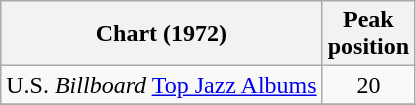<table class="wikitable">
<tr>
<th>Chart (1972)</th>
<th>Peak<br>position</th>
</tr>
<tr>
<td>U.S. <em>Billboard</em> <a href='#'>Top Jazz Albums</a></td>
<td align="center">20</td>
</tr>
<tr>
</tr>
</table>
